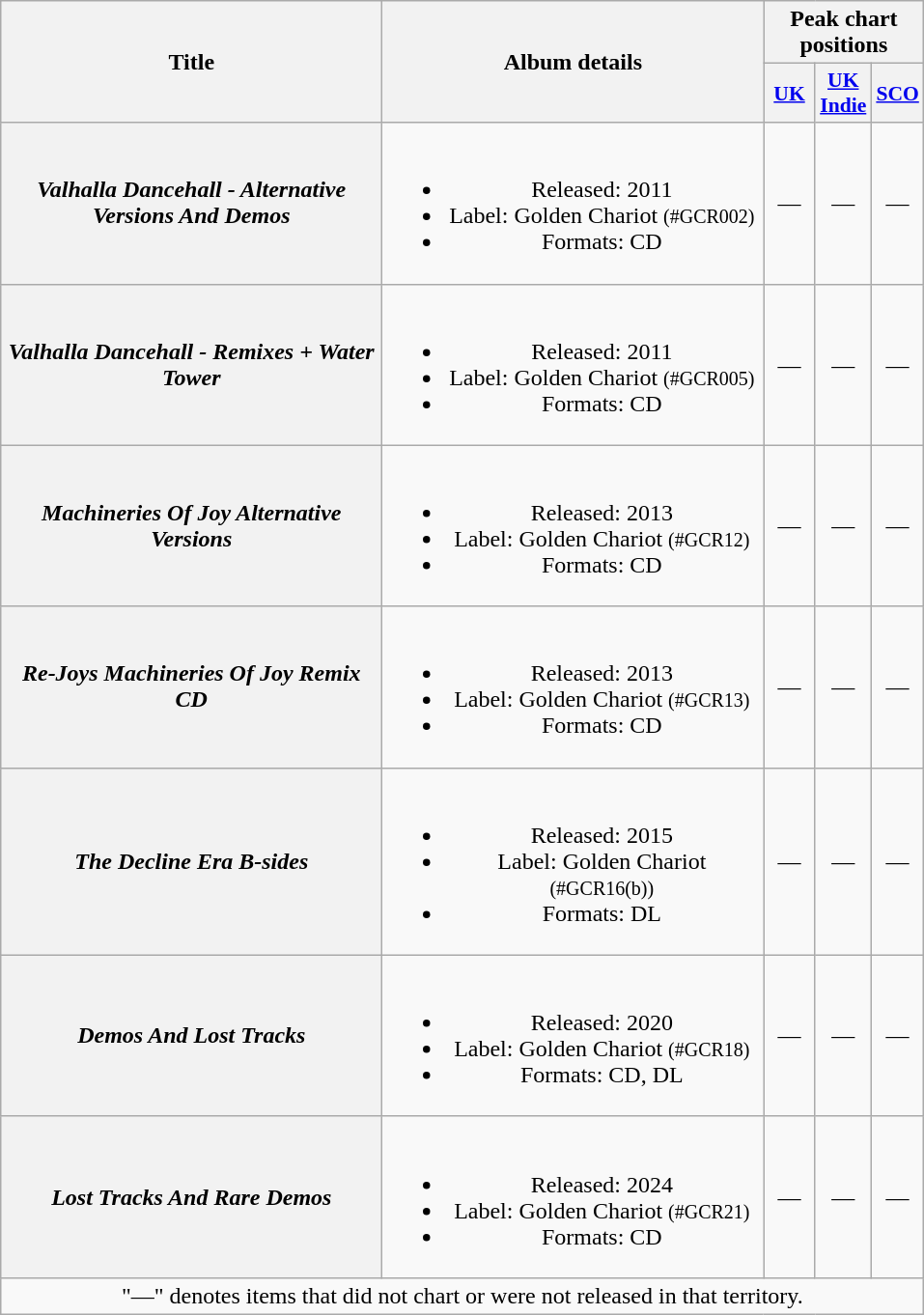<table class="wikitable plainrowheaders" style="text-align:center;">
<tr>
<th scope="col" rowspan="2" style="width:16em;">Title</th>
<th scope="col" rowspan="2" style="width:16em;">Album details</th>
<th scope="col" colspan="3">Peak chart positions</th>
</tr>
<tr>
<th style="width:2em;font-size:90%;"><a href='#'>UK</a><br></th>
<th style="width:2em;font-size:90%;"><a href='#'>UK<br>Indie</a><br></th>
<th style="width:2em;font-size:90%;"><a href='#'>SCO</a><br></th>
</tr>
<tr>
<th scope="row"><em>Valhalla Dancehall - Alternative Versions And Demos</em></th>
<td><br><ul><li>Released: 2011</li><li>Label: Golden Chariot <small>(#GCR002)</small></li><li>Formats: CD</li></ul></td>
<td>—</td>
<td>—</td>
<td>—</td>
</tr>
<tr>
<th scope="row"><em>Valhalla Dancehall - Remixes + Water Tower</em></th>
<td><br><ul><li>Released: 2011</li><li>Label: Golden Chariot <small>(#GCR005)</small></li><li>Formats: CD</li></ul></td>
<td>—</td>
<td>—</td>
<td>—</td>
</tr>
<tr>
<th scope="row"><em>Machineries Of Joy Alternative Versions</em></th>
<td><br><ul><li>Released: 2013</li><li>Label: Golden Chariot <small>(#GCR12)</small></li><li>Formats: CD</li></ul></td>
<td>—</td>
<td>—</td>
<td>—</td>
</tr>
<tr>
<th scope="row"><em>Re-Joys Machineries Of Joy Remix CD</em></th>
<td><br><ul><li>Released: 2013</li><li>Label: Golden Chariot <small>(#GCR13)</small></li><li>Formats: CD</li></ul></td>
<td>—</td>
<td>—</td>
<td>—</td>
</tr>
<tr>
<th scope="row"><em>The Decline Era B-sides</em></th>
<td><br><ul><li>Released: 2015</li><li>Label: Golden Chariot <small>(#GCR16(b))</small></li><li>Formats: DL</li></ul></td>
<td>—</td>
<td>—</td>
<td>—</td>
</tr>
<tr>
<th scope="row"><em>Demos And Lost Tracks</em></th>
<td><br><ul><li>Released: 2020</li><li>Label: Golden Chariot <small>(#GCR18)</small></li><li>Formats: CD, DL</li></ul></td>
<td>—</td>
<td>—</td>
<td>—</td>
</tr>
<tr>
<th scope="row"><em>Lost Tracks And Rare Demos</em></th>
<td><br><ul><li>Released: 2024</li><li>Label: Golden Chariot <small>(#GCR21)</small></li><li>Formats: CD</li></ul></td>
<td>—</td>
<td>—</td>
<td>—</td>
</tr>
<tr>
<td style="text-align:center;" colspan="15" style="font-size:90%">"—" denotes items that did not chart or were not released in that territory.</td>
</tr>
</table>
